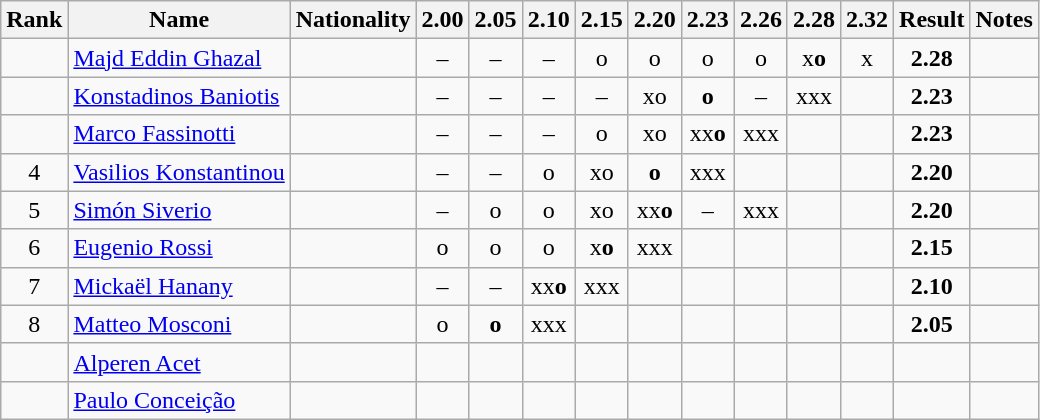<table class="wikitable sortable" style="text-align:center">
<tr>
<th>Rank</th>
<th>Name</th>
<th>Nationality</th>
<th>2.00</th>
<th>2.05</th>
<th>2.10</th>
<th>2.15</th>
<th>2.20</th>
<th>2.23</th>
<th>2.26</th>
<th>2.28</th>
<th>2.32</th>
<th>Result</th>
<th>Notes</th>
</tr>
<tr>
<td></td>
<td align=left><a href='#'>Majd Eddin Ghazal</a></td>
<td align=left></td>
<td>–</td>
<td>–</td>
<td>–</td>
<td>o</td>
<td>o</td>
<td>o</td>
<td>o</td>
<td>x<strong>o</strong></td>
<td>x</td>
<td><strong>2.28</strong></td>
<td></td>
</tr>
<tr>
<td></td>
<td align=left><a href='#'>Konstadinos Baniotis</a></td>
<td align=left></td>
<td>–</td>
<td>–</td>
<td>–</td>
<td>–</td>
<td>xo</td>
<td><strong>o</strong></td>
<td>–</td>
<td>xxx</td>
<td></td>
<td><strong>2.23</strong></td>
<td></td>
</tr>
<tr>
<td></td>
<td align=left><a href='#'>Marco Fassinotti</a></td>
<td align=left></td>
<td>–</td>
<td>–</td>
<td>–</td>
<td>o</td>
<td>xo</td>
<td>xx<strong>o</strong></td>
<td>xxx</td>
<td></td>
<td></td>
<td><strong>2.23</strong></td>
<td></td>
</tr>
<tr>
<td>4</td>
<td align=left><a href='#'>Vasilios Konstantinou</a></td>
<td align=left></td>
<td>–</td>
<td>–</td>
<td>o</td>
<td>xo</td>
<td><strong>o</strong></td>
<td>xxx</td>
<td></td>
<td></td>
<td></td>
<td><strong>2.20</strong></td>
<td></td>
</tr>
<tr>
<td>5</td>
<td align=left><a href='#'>Simón Siverio</a></td>
<td align=left></td>
<td>–</td>
<td>o</td>
<td>o</td>
<td>xo</td>
<td>xx<strong>o</strong></td>
<td>–</td>
<td>xxx</td>
<td></td>
<td></td>
<td><strong>2.20</strong></td>
<td></td>
</tr>
<tr>
<td>6</td>
<td align=left><a href='#'>Eugenio Rossi</a></td>
<td align=left></td>
<td>o</td>
<td>o</td>
<td>o</td>
<td>x<strong>o</strong></td>
<td>xxx</td>
<td></td>
<td></td>
<td></td>
<td></td>
<td><strong>2.15</strong></td>
<td></td>
</tr>
<tr>
<td>7</td>
<td align=left><a href='#'>Mickaël Hanany</a></td>
<td align=left></td>
<td>–</td>
<td>–</td>
<td>xx<strong>o</strong></td>
<td>xxx</td>
<td></td>
<td></td>
<td></td>
<td></td>
<td></td>
<td><strong>2.10</strong></td>
<td></td>
</tr>
<tr>
<td>8</td>
<td align=left><a href='#'>Matteo Mosconi</a></td>
<td align=left></td>
<td>o</td>
<td><strong>o</strong></td>
<td>xxx</td>
<td></td>
<td></td>
<td></td>
<td></td>
<td></td>
<td></td>
<td><strong>2.05</strong></td>
<td></td>
</tr>
<tr>
<td></td>
<td align=left><a href='#'>Alperen Acet</a></td>
<td align=left></td>
<td></td>
<td></td>
<td></td>
<td></td>
<td></td>
<td></td>
<td></td>
<td></td>
<td></td>
<td><strong></strong></td>
<td></td>
</tr>
<tr>
<td></td>
<td align=left><a href='#'>Paulo Conceição</a></td>
<td align=left></td>
<td></td>
<td></td>
<td></td>
<td></td>
<td></td>
<td></td>
<td></td>
<td></td>
<td></td>
<td><strong></strong></td>
<td></td>
</tr>
</table>
